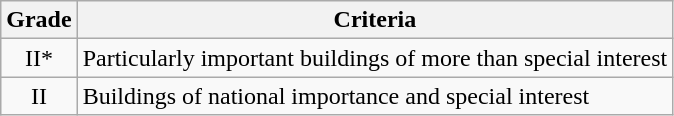<table class="wikitable">
<tr>
<th>Grade</th>
<th>Criteria</th>
</tr>
<tr>
<td align="center" >II*</td>
<td>Particularly important buildings of more than special interest</td>
</tr>
<tr>
<td align="center" >II</td>
<td>Buildings of national importance and special interest</td>
</tr>
</table>
